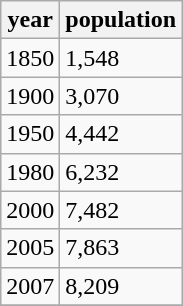<table class="wikitable">
<tr>
<th>year</th>
<th>population</th>
</tr>
<tr>
<td>1850</td>
<td>1,548</td>
</tr>
<tr>
<td>1900</td>
<td>3,070</td>
</tr>
<tr>
<td>1950</td>
<td>4,442</td>
</tr>
<tr>
<td>1980</td>
<td>6,232</td>
</tr>
<tr>
<td>2000</td>
<td>7,482</td>
</tr>
<tr>
<td>2005</td>
<td>7,863</td>
</tr>
<tr>
<td>2007</td>
<td>8,209</td>
</tr>
<tr>
</tr>
</table>
